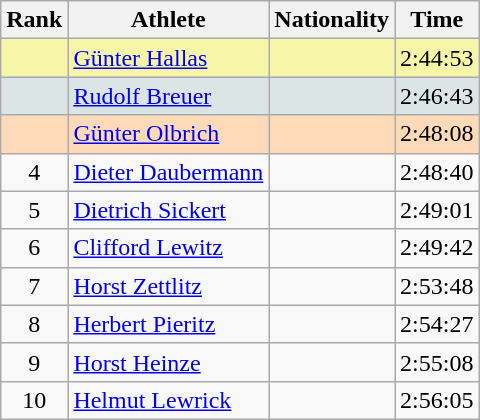<table class="wikitable sortable">
<tr>
<th>Rank</th>
<th>Athlete</th>
<th>Nationality</th>
<th>Time</th>
</tr>
<tr bgcolor="#F7F6A8">
<td align=center></td>
<td><a href='#'>Günter Hallas</a></td>
<td></td>
<td>2:44:53</td>
</tr>
<tr bgcolor="#DCE5E5">
<td align=center></td>
<td><a href='#'>Rudolf Breuer</a></td>
<td></td>
<td>2:46:43</td>
</tr>
<tr bgcolor="#FFDAB9">
<td align=center></td>
<td><a href='#'>Günter Olbrich</a></td>
<td></td>
<td>2:48:08</td>
</tr>
<tr>
<td align=center>4</td>
<td><a href='#'>Dieter Daubermann</a></td>
<td></td>
<td>2:48:40</td>
</tr>
<tr>
<td align=center>5</td>
<td><a href='#'>Dietrich Sickert</a></td>
<td></td>
<td>2:49:01</td>
</tr>
<tr>
<td align=center>6</td>
<td><a href='#'>Clifford Lewitz</a></td>
<td></td>
<td>2:49:42</td>
</tr>
<tr>
<td align=center>7</td>
<td><a href='#'>Horst Zettlitz</a></td>
<td></td>
<td>2:53:48</td>
</tr>
<tr>
<td align=center>8</td>
<td><a href='#'>Herbert Pieritz</a></td>
<td></td>
<td>2:54:27</td>
</tr>
<tr>
<td align=center>9</td>
<td><a href='#'>Horst Heinze</a></td>
<td></td>
<td>2:55:08</td>
</tr>
<tr>
<td align=center>10</td>
<td><a href='#'>Helmut Lewrick</a></td>
<td></td>
<td>2:56:05</td>
</tr>
</table>
